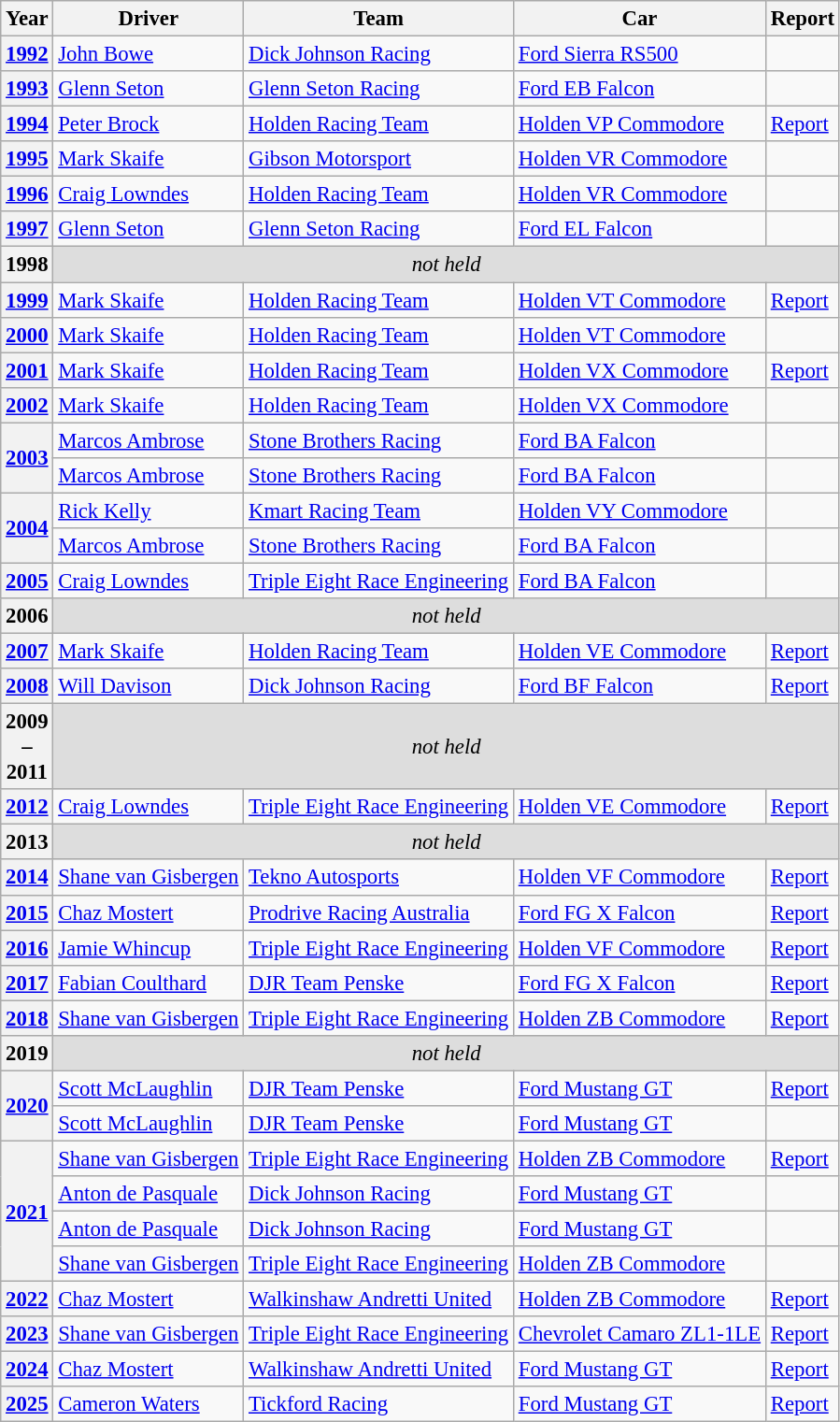<table class="wikitable" style="font-size: 95%;">
<tr>
<th>Year</th>
<th>Driver</th>
<th>Team</th>
<th>Car</th>
<th>Report</th>
</tr>
<tr>
<th><a href='#'>1992</a></th>
<td> <a href='#'>John Bowe</a></td>
<td><a href='#'>Dick Johnson Racing</a></td>
<td><a href='#'>Ford Sierra RS500</a></td>
<td></td>
</tr>
<tr>
<th><a href='#'>1993</a></th>
<td> <a href='#'>Glenn Seton</a></td>
<td><a href='#'>Glenn Seton Racing</a></td>
<td><a href='#'>Ford EB Falcon</a></td>
<td></td>
</tr>
<tr>
<th><a href='#'>1994</a></th>
<td> <a href='#'>Peter Brock</a></td>
<td><a href='#'>Holden Racing Team</a></td>
<td><a href='#'>Holden VP Commodore</a></td>
<td><a href='#'>Report</a></td>
</tr>
<tr>
<th><a href='#'>1995</a></th>
<td> <a href='#'>Mark Skaife</a></td>
<td><a href='#'>Gibson Motorsport</a></td>
<td><a href='#'>Holden VR Commodore</a></td>
<td></td>
</tr>
<tr>
<th><a href='#'>1996</a></th>
<td> <a href='#'>Craig Lowndes</a></td>
<td><a href='#'>Holden Racing Team</a></td>
<td><a href='#'>Holden VR Commodore</a></td>
<td></td>
</tr>
<tr>
<th><a href='#'>1997</a></th>
<td> <a href='#'>Glenn Seton</a></td>
<td><a href='#'>Glenn Seton Racing</a></td>
<td><a href='#'>Ford EL Falcon</a></td>
<td></td>
</tr>
<tr style="background: #dddddd">
<th>1998</th>
<td align="center" colspan="4"><em>not held</em></td>
</tr>
<tr>
<th><a href='#'>1999</a></th>
<td> <a href='#'>Mark Skaife</a></td>
<td><a href='#'>Holden Racing Team</a></td>
<td><a href='#'>Holden VT Commodore</a></td>
<td><a href='#'>Report</a></td>
</tr>
<tr>
<th><a href='#'>2000</a></th>
<td> <a href='#'>Mark Skaife</a></td>
<td><a href='#'>Holden Racing Team</a></td>
<td><a href='#'>Holden VT Commodore</a></td>
<td></td>
</tr>
<tr>
<th><a href='#'>2001</a></th>
<td> <a href='#'>Mark Skaife</a></td>
<td><a href='#'>Holden Racing Team</a></td>
<td><a href='#'>Holden VX Commodore</a></td>
<td><a href='#'>Report</a></td>
</tr>
<tr>
<th><a href='#'>2002</a></th>
<td> <a href='#'>Mark Skaife</a></td>
<td><a href='#'>Holden Racing Team</a></td>
<td><a href='#'>Holden VX Commodore</a></td>
<td></td>
</tr>
<tr>
<th rowspan=2><a href='#'>2003</a></th>
<td> <a href='#'>Marcos Ambrose</a></td>
<td><a href='#'>Stone Brothers Racing</a></td>
<td><a href='#'>Ford BA Falcon</a></td>
<td></td>
</tr>
<tr>
<td> <a href='#'>Marcos Ambrose</a></td>
<td><a href='#'>Stone Brothers Racing</a></td>
<td><a href='#'>Ford BA Falcon</a></td>
<td></td>
</tr>
<tr>
<th rowspan=2><a href='#'>2004</a></th>
<td> <a href='#'>Rick Kelly</a></td>
<td><a href='#'>Kmart Racing Team</a></td>
<td><a href='#'>Holden VY Commodore</a></td>
<td></td>
</tr>
<tr>
<td> <a href='#'>Marcos Ambrose</a></td>
<td><a href='#'>Stone Brothers Racing</a></td>
<td><a href='#'>Ford BA Falcon</a></td>
<td></td>
</tr>
<tr>
<th><a href='#'>2005</a></th>
<td> <a href='#'>Craig Lowndes</a></td>
<td><a href='#'>Triple Eight Race Engineering</a></td>
<td><a href='#'>Ford BA Falcon</a></td>
<td></td>
</tr>
<tr style="background: #dddddd">
<th>2006</th>
<td align="center" colspan="4"><em>not held</em></td>
</tr>
<tr>
<th><a href='#'>2007</a></th>
<td> <a href='#'>Mark Skaife</a></td>
<td><a href='#'>Holden Racing Team</a></td>
<td><a href='#'>Holden VE Commodore</a></td>
<td><a href='#'>Report</a></td>
</tr>
<tr>
<th><a href='#'>2008</a></th>
<td> <a href='#'>Will Davison</a></td>
<td><a href='#'>Dick Johnson Racing</a></td>
<td><a href='#'>Ford BF Falcon</a></td>
<td><a href='#'>Report</a></td>
</tr>
<tr style="background: #dddddd">
<th>2009<br>–<br> 2011</th>
<td align="center" colspan="4"><em>not held</em></td>
</tr>
<tr>
<th><a href='#'>2012</a></th>
<td> <a href='#'>Craig Lowndes</a></td>
<td><a href='#'>Triple Eight Race Engineering</a></td>
<td><a href='#'>Holden VE Commodore</a></td>
<td><a href='#'>Report</a></td>
</tr>
<tr style="background: #dddddd">
<th>2013</th>
<td align="center" colspan="4"><em>not held</em></td>
</tr>
<tr>
<th><a href='#'>2014</a></th>
<td> <a href='#'>Shane van Gisbergen</a></td>
<td><a href='#'>Tekno Autosports</a></td>
<td><a href='#'>Holden VF Commodore</a></td>
<td><a href='#'>Report</a></td>
</tr>
<tr>
<th><a href='#'>2015</a></th>
<td> <a href='#'>Chaz Mostert</a></td>
<td><a href='#'>Prodrive Racing Australia</a></td>
<td><a href='#'>Ford FG X Falcon</a></td>
<td><a href='#'>Report</a></td>
</tr>
<tr>
<th><a href='#'>2016</a></th>
<td> <a href='#'>Jamie Whincup</a></td>
<td><a href='#'>Triple Eight Race Engineering</a></td>
<td><a href='#'>Holden VF Commodore</a></td>
<td><a href='#'>Report</a></td>
</tr>
<tr>
<th><a href='#'>2017</a></th>
<td> <a href='#'>Fabian Coulthard</a></td>
<td><a href='#'>DJR Team Penske</a></td>
<td><a href='#'>Ford FG X Falcon</a></td>
<td><a href='#'>Report</a></td>
</tr>
<tr>
<th><a href='#'>2018</a></th>
<td> <a href='#'>Shane van Gisbergen</a></td>
<td><a href='#'>Triple Eight Race Engineering</a></td>
<td><a href='#'>Holden ZB Commodore</a></td>
<td><a href='#'>Report</a></td>
</tr>
<tr style="background: #dddddd">
<th>2019</th>
<td align="center" colspan="4"><em>not held</em></td>
</tr>
<tr>
<th rowspan=2><a href='#'>2020</a></th>
<td> <a href='#'>Scott McLaughlin</a></td>
<td><a href='#'>DJR Team Penske</a></td>
<td><a href='#'>Ford Mustang GT</a></td>
<td><a href='#'>Report</a></td>
</tr>
<tr>
<td> <a href='#'>Scott McLaughlin</a></td>
<td><a href='#'>DJR Team Penske</a></td>
<td><a href='#'>Ford Mustang GT</a></td>
<td></td>
</tr>
<tr>
<th rowspan=4><a href='#'>2021</a></th>
<td> <a href='#'>Shane van Gisbergen</a></td>
<td><a href='#'>Triple Eight Race Engineering</a></td>
<td><a href='#'>Holden ZB Commodore</a></td>
<td><a href='#'>Report</a></td>
</tr>
<tr>
<td> <a href='#'>Anton de Pasquale</a></td>
<td><a href='#'>Dick Johnson Racing</a></td>
<td><a href='#'>Ford Mustang GT</a></td>
<td></td>
</tr>
<tr>
<td> <a href='#'>Anton de Pasquale</a></td>
<td><a href='#'>Dick Johnson Racing</a></td>
<td><a href='#'>Ford Mustang GT</a></td>
<td></td>
</tr>
<tr>
<td> <a href='#'>Shane van Gisbergen</a></td>
<td><a href='#'>Triple Eight Race Engineering</a></td>
<td><a href='#'>Holden ZB Commodore</a></td>
<td></td>
</tr>
<tr>
<th><a href='#'>2022</a></th>
<td> <a href='#'>Chaz Mostert</a></td>
<td><a href='#'>Walkinshaw Andretti United</a></td>
<td><a href='#'>Holden ZB Commodore</a></td>
<td><a href='#'>Report</a></td>
</tr>
<tr>
<th><a href='#'>2023</a></th>
<td> <a href='#'>Shane van Gisbergen</a></td>
<td><a href='#'>Triple Eight Race Engineering</a></td>
<td><a href='#'>Chevrolet Camaro ZL1-1LE</a></td>
<td><a href='#'>Report</a></td>
</tr>
<tr>
<th><a href='#'>2024</a></th>
<td> <a href='#'>Chaz Mostert</a></td>
<td><a href='#'>Walkinshaw Andretti United</a></td>
<td><a href='#'>Ford Mustang GT</a></td>
<td><a href='#'>Report</a></td>
</tr>
<tr>
<th><a href='#'>2025</a></th>
<td> <a href='#'>Cameron Waters</a></td>
<td><a href='#'>Tickford Racing</a></td>
<td><a href='#'>Ford Mustang GT</a></td>
<td><a href='#'>Report</a></td>
</tr>
</table>
